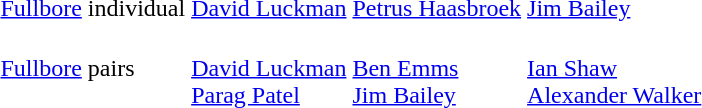<table>
<tr>
<td><a href='#'>Fullbore</a> individual</td>
<td><a href='#'>David Luckman</a><br></td>
<td><a href='#'>Petrus Haasbroek</a><br></td>
<td><a href='#'>Jim Bailey</a><br></td>
</tr>
<tr>
<td><a href='#'>Fullbore</a> pairs</td>
<td><br><a href='#'>David Luckman</a><br><a href='#'>Parag Patel</a></td>
<td><br><a href='#'>Ben Emms</a><br><a href='#'>Jim Bailey</a></td>
<td><br><a href='#'>Ian Shaw</a><br><a href='#'>Alexander Walker</a></td>
</tr>
</table>
